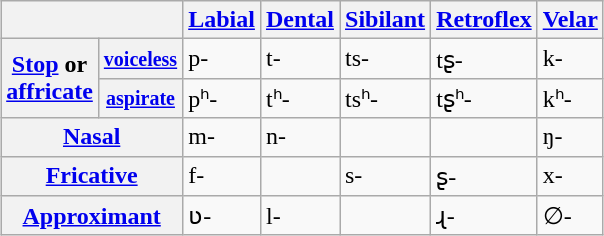<table class="wikitable" style="margin: 1em auto 1em auto;">
<tr>
<th colspan="2"></th>
<th><a href='#'>Labial</a></th>
<th><a href='#'>Dental</a></th>
<th><a href='#'>Sibilant</a></th>
<th><a href='#'>Retroflex</a></th>
<th><a href='#'>Velar</a></th>
</tr>
<tr>
<th rowspan="2"><a href='#'>Stop</a> or<br><a href='#'>affricate</a></th>
<th><small><a href='#'>voiceless</a></small></th>
<td>p-</td>
<td>t-</td>
<td>ts-</td>
<td>tʂ-</td>
<td>k-</td>
</tr>
<tr>
<th><small><a href='#'>aspirate</a></small></th>
<td>pʰ-</td>
<td>tʰ-</td>
<td>tsʰ-</td>
<td>tʂʰ-</td>
<td>kʰ-</td>
</tr>
<tr>
<th colspan="2"><a href='#'>Nasal</a></th>
<td>m-</td>
<td>n-</td>
<td></td>
<td></td>
<td>ŋ-</td>
</tr>
<tr>
<th colspan="2"><a href='#'>Fricative</a></th>
<td>f-</td>
<td></td>
<td>s-</td>
<td>ʂ-</td>
<td>x-</td>
</tr>
<tr>
<th colspan="2"><a href='#'>Approximant</a></th>
<td>ʋ-</td>
<td>l-</td>
<td></td>
<td>ɻ-</td>
<td>∅-</td>
</tr>
</table>
